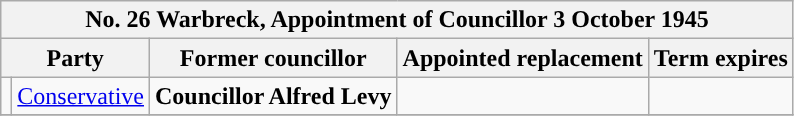<table class="wikitable">
<tr>
<th colspan="5"><strong>No. 26 Warbreck, Appointment of Councillor 3 October 1945</strong></th>
</tr>
<tr>
<th colspan="2">Party</th>
<th>Former councillor</th>
<th>Appointed replacement</th>
<th>Term expires</th>
</tr>
<tr>
<td style="background-color:"></td>
<td><a href='#'>Conservative</a></td>
<td><strong>Councillor Alfred Levy</strong></td>
<td></td>
<td></td>
</tr>
<tr>
</tr>
</table>
